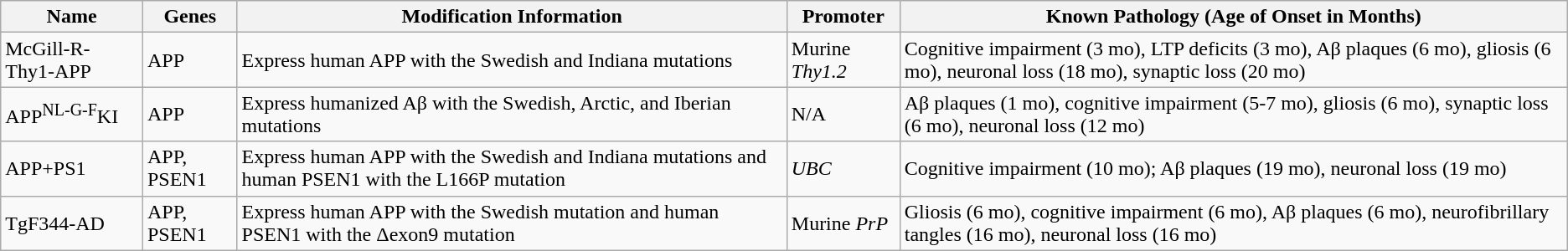<table class="wikitable">
<tr>
<th>Name</th>
<th>Genes</th>
<th>Modification Information</th>
<th>Promoter</th>
<th>Known Pathology (Age of Onset in Months)</th>
</tr>
<tr>
<td>McGill-R-Thy1-APP</td>
<td>APP</td>
<td>Express human APP with the Swedish and Indiana mutations</td>
<td>Murine <em>Thy1.2</em></td>
<td>Cognitive impairment (3 mo), LTP deficits (3 mo), Aβ plaques (6 mo), gliosis (6 mo), neuronal loss (18 mo), synaptic loss (20 mo)</td>
</tr>
<tr>
<td>APP<sup>NL-G-F</sup>KI</td>
<td>APP</td>
<td>Express humanized Aβ with the Swedish, Arctic, and Iberian mutations</td>
<td>N/A</td>
<td>Aβ plaques (1 mo), cognitive impairment (5-7 mo), gliosis (6 mo), synaptic loss (6 mo), neuronal loss (12 mo)</td>
</tr>
<tr>
<td>APP+PS1</td>
<td>APP, PSEN1</td>
<td>Express human APP with the Swedish and Indiana mutations and human PSEN1 with the L166P mutation</td>
<td><em>UBC</em></td>
<td>Cognitive impairment (10 mo); Aβ plaques (19 mo), neuronal loss (19 mo)</td>
</tr>
<tr>
<td>TgF344-AD</td>
<td>APP, PSEN1</td>
<td>Express human APP with the Swedish mutation and human PSEN1 with the Δexon9 mutation</td>
<td>Murine <em>PrP</em></td>
<td>Gliosis (6 mo), cognitive impairment (6 mo), Aβ plaques (6 mo), neurofibrillary tangles (16 mo), neuronal loss (16 mo)</td>
</tr>
</table>
